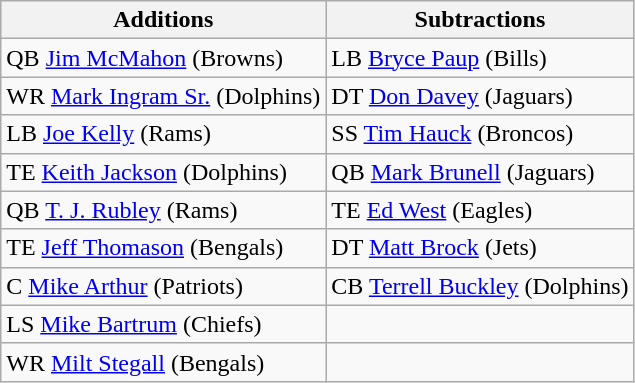<table class="wikitable">
<tr>
<th>Additions</th>
<th>Subtractions</th>
</tr>
<tr>
<td>QB <a href='#'>Jim McMahon</a> (Browns)</td>
<td>LB <a href='#'>Bryce Paup</a> (Bills)</td>
</tr>
<tr>
<td>WR <a href='#'>Mark Ingram Sr.</a> (Dolphins)</td>
<td>DT <a href='#'>Don Davey</a> (Jaguars)</td>
</tr>
<tr>
<td>LB <a href='#'>Joe Kelly</a> (Rams)</td>
<td>SS <a href='#'>Tim Hauck</a> (Broncos)</td>
</tr>
<tr>
<td>TE <a href='#'>Keith Jackson</a> (Dolphins)</td>
<td>QB <a href='#'>Mark Brunell</a> (Jaguars)</td>
</tr>
<tr>
<td>QB <a href='#'>T. J. Rubley</a> (Rams)</td>
<td>TE <a href='#'>Ed West</a> (Eagles)</td>
</tr>
<tr>
<td>TE <a href='#'>Jeff Thomason</a> (Bengals)</td>
<td>DT <a href='#'>Matt Brock</a> (Jets)</td>
</tr>
<tr>
<td>C <a href='#'>Mike Arthur</a> (Patriots)</td>
<td>CB <a href='#'>Terrell Buckley</a> (Dolphins)</td>
</tr>
<tr>
<td>LS <a href='#'>Mike Bartrum</a> (Chiefs)</td>
<td></td>
</tr>
<tr>
<td>WR <a href='#'>Milt Stegall</a> (Bengals)</td>
<td></td>
</tr>
</table>
